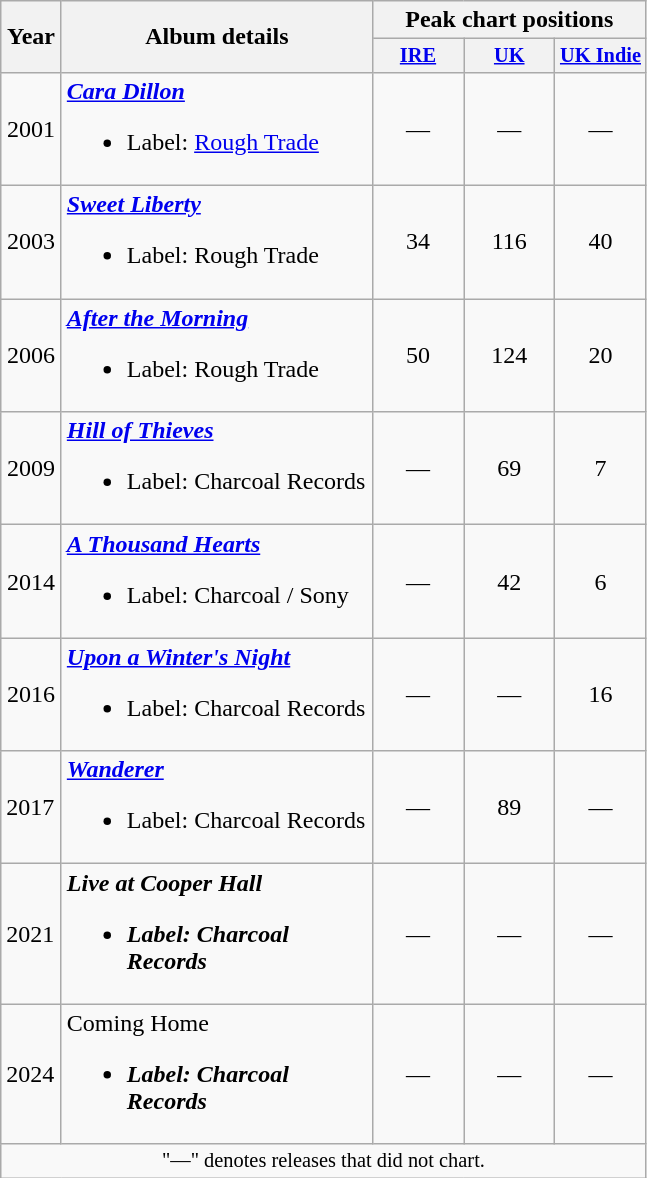<table class="wikitable">
<tr>
<th rowspan="2" width="33">Year</th>
<th rowspan="2" width="200">Album details</th>
<th colspan="3">Peak chart positions</th>
</tr>
<tr>
<th style="width:4em;font-size:85%;text-align:center;"><a href='#'>IRE</a><br></th>
<th style="width:4em;font-size:85%;text-align:center;"><a href='#'>UK</a><br></th>
<th style="width:4em;font-size:85%;text-align:center;"><a href='#'>UK Indie</a></th>
</tr>
<tr>
<td align="center">2001</td>
<td><strong><em><a href='#'>Cara Dillon</a></em></strong><br><ul><li>Label: <a href='#'>Rough Trade</a></li></ul></td>
<td align="center">—</td>
<td align="center">—</td>
<td align="center">—</td>
</tr>
<tr>
<td align="center">2003</td>
<td><strong><em><a href='#'>Sweet Liberty</a></em></strong><br><ul><li>Label: Rough Trade</li></ul></td>
<td align="center">34</td>
<td align="center">116</td>
<td align="center">40</td>
</tr>
<tr>
<td align="center">2006</td>
<td><strong><em><a href='#'>After the Morning</a></em></strong><br><ul><li>Label: Rough Trade</li></ul></td>
<td align="center">50</td>
<td align="center">124</td>
<td align="center">20</td>
</tr>
<tr>
<td align="center">2009</td>
<td><strong><em><a href='#'>Hill of Thieves</a></em></strong><br><ul><li>Label: Charcoal Records</li></ul></td>
<td align="center">—</td>
<td align="center">69</td>
<td align="center">7</td>
</tr>
<tr>
<td align="center">2014</td>
<td><strong><em><a href='#'>A Thousand Hearts</a></em></strong><br><ul><li>Label: Charcoal / Sony</li></ul></td>
<td align="center">—</td>
<td align="center">42</td>
<td align="center">6</td>
</tr>
<tr>
<td align="center">2016</td>
<td><strong><em><a href='#'>Upon a Winter's Night</a></em></strong><br><ul><li>Label: Charcoal Records</li></ul></td>
<td align="center">—</td>
<td align="center">—</td>
<td align="center">16</td>
</tr>
<tr>
<td>2017</td>
<td><strong><em><a href='#'>Wanderer</a></em></strong><br><ul><li>Label: Charcoal Records</li></ul></td>
<td align="center">—</td>
<td align="center">89</td>
<td align="center">—</td>
</tr>
<tr>
<td>2021</td>
<td><strong><em>Live at Cooper Hall<strong><em><br><ul><li>Label: Charcoal Records</li></ul></td>
<td align="center">—</td>
<td align="center">—</td>
<td align="center">—</td>
</tr>
<tr>
<td>2024</td>
<td></em></strong>Coming Home<strong><em><br><ul><li>Label: Charcoal Records</li></ul></td>
<td align="center">—</td>
<td align="center">—</td>
<td align="center">—</td>
</tr>
<tr>
<td colspan="5" style="font-size:85%;text-align:center;">"—" denotes releases that did not chart.</td>
</tr>
</table>
